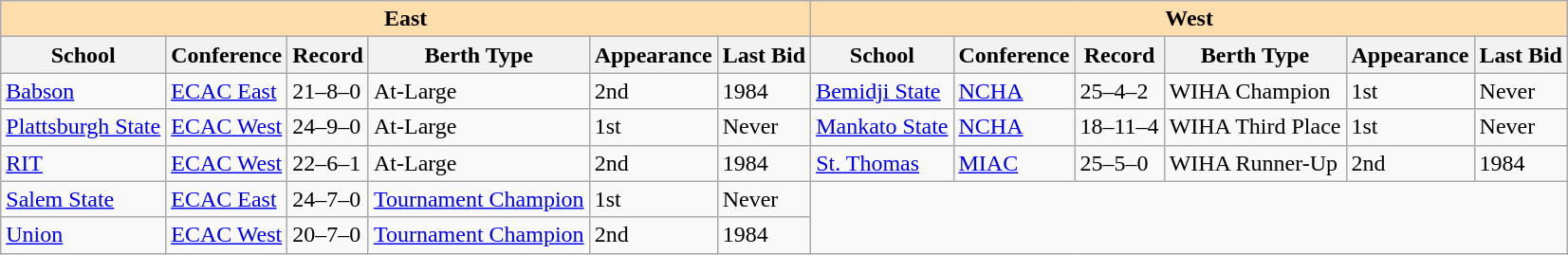<table class="wikitable">
<tr>
<th colspan="6" style="background:#ffdead;">East</th>
<th colspan="6" style="background:#ffdead;">West</th>
</tr>
<tr>
<th>School</th>
<th>Conference</th>
<th>Record</th>
<th>Berth Type</th>
<th>Appearance</th>
<th>Last Bid</th>
<th>School</th>
<th>Conference</th>
<th>Record</th>
<th>Berth Type</th>
<th>Appearance</th>
<th>Last Bid</th>
</tr>
<tr>
<td><a href='#'>Babson</a></td>
<td><a href='#'>ECAC East</a></td>
<td>21–8–0</td>
<td>At-Large</td>
<td>2nd</td>
<td>1984</td>
<td><a href='#'>Bemidji State</a></td>
<td><a href='#'>NCHA</a></td>
<td>25–4–2</td>
<td>WIHA Champion</td>
<td>1st</td>
<td>Never</td>
</tr>
<tr>
<td><a href='#'>Plattsburgh State</a></td>
<td><a href='#'>ECAC West</a></td>
<td>24–9–0</td>
<td>At-Large</td>
<td>1st</td>
<td>Never</td>
<td><a href='#'>Mankato State</a></td>
<td><a href='#'>NCHA</a></td>
<td>18–11–4</td>
<td>WIHA Third Place</td>
<td>1st</td>
<td>Never</td>
</tr>
<tr>
<td><a href='#'>RIT</a></td>
<td><a href='#'>ECAC West</a></td>
<td>22–6–1</td>
<td>At-Large</td>
<td>2nd</td>
<td>1984</td>
<td><a href='#'>St. Thomas</a></td>
<td><a href='#'>MIAC</a></td>
<td>25–5–0</td>
<td>WIHA Runner-Up</td>
<td>2nd</td>
<td>1984</td>
</tr>
<tr>
<td><a href='#'>Salem State</a></td>
<td><a href='#'>ECAC East</a></td>
<td>24–7–0</td>
<td><a href='#'>Tournament Champion</a></td>
<td>1st</td>
<td>Never</td>
</tr>
<tr>
<td><a href='#'>Union</a></td>
<td><a href='#'>ECAC West</a></td>
<td>20–7–0</td>
<td><a href='#'>Tournament Champion</a></td>
<td>2nd</td>
<td>1984</td>
</tr>
</table>
